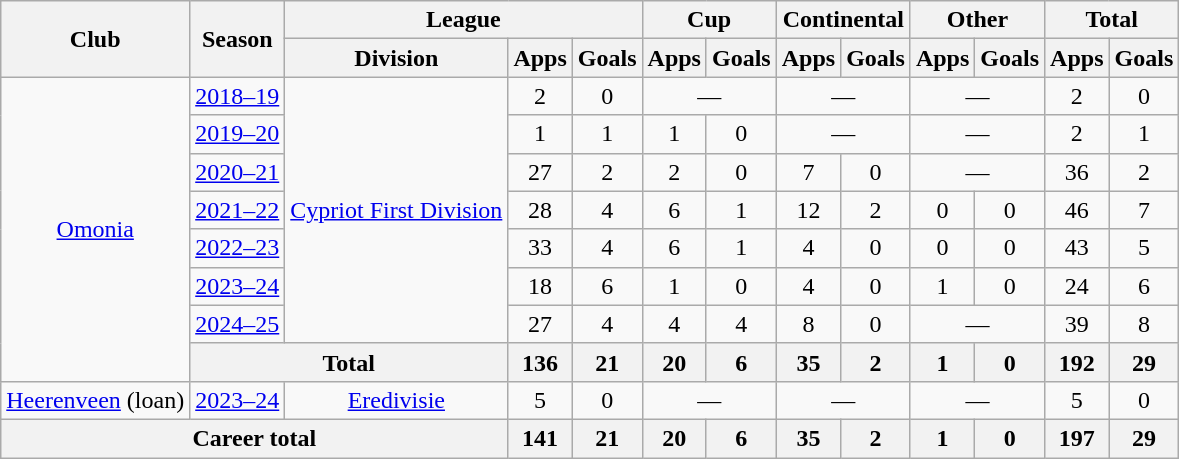<table class="wikitable" style="text-align:center">
<tr>
<th rowspan="2">Club</th>
<th rowspan="2">Season</th>
<th colspan="3">League</th>
<th colspan="2">Cup</th>
<th colspan="2">Continental</th>
<th colspan="2">Other</th>
<th colspan="2">Total</th>
</tr>
<tr>
<th>Division</th>
<th>Apps</th>
<th>Goals</th>
<th>Apps</th>
<th>Goals</th>
<th>Apps</th>
<th>Goals</th>
<th>Apps</th>
<th>Goals</th>
<th>Apps</th>
<th>Goals</th>
</tr>
<tr>
<td rowspan="8"><a href='#'>Omonia</a></td>
<td><a href='#'>2018–19</a></td>
<td rowspan="7"><a href='#'>Cypriot First Division</a></td>
<td>2</td>
<td>0</td>
<td colspan=2>—</td>
<td colspan=2>—</td>
<td colspan=2>—</td>
<td>2</td>
<td>0</td>
</tr>
<tr>
<td><a href='#'>2019–20</a></td>
<td>1</td>
<td>1</td>
<td>1</td>
<td>0</td>
<td colspan=2>—</td>
<td colspan=2>—</td>
<td>2</td>
<td>1</td>
</tr>
<tr>
<td><a href='#'>2020–21</a></td>
<td>27</td>
<td>2</td>
<td>2</td>
<td>0</td>
<td>7</td>
<td>0</td>
<td colspan=2>—</td>
<td>36</td>
<td>2</td>
</tr>
<tr>
<td><a href='#'>2021–22</a></td>
<td>28</td>
<td>4</td>
<td>6</td>
<td>1</td>
<td>12</td>
<td>2</td>
<td>0</td>
<td>0</td>
<td>46</td>
<td>7</td>
</tr>
<tr>
<td><a href='#'>2022–23</a></td>
<td>33</td>
<td>4</td>
<td>6</td>
<td>1</td>
<td>4</td>
<td>0</td>
<td>0</td>
<td>0</td>
<td>43</td>
<td>5</td>
</tr>
<tr>
<td><a href='#'>2023–24</a></td>
<td>18</td>
<td>6</td>
<td>1</td>
<td>0</td>
<td>4</td>
<td>0</td>
<td>1</td>
<td>0</td>
<td>24</td>
<td>6</td>
</tr>
<tr>
<td><a href='#'>2024–25</a></td>
<td>27</td>
<td>4</td>
<td>4</td>
<td>4</td>
<td>8</td>
<td>0</td>
<td colspan=2>—</td>
<td>39</td>
<td>8</td>
</tr>
<tr>
<th colspan="2">Total</th>
<th>136</th>
<th>21</th>
<th>20</th>
<th>6</th>
<th>35</th>
<th>2</th>
<th>1</th>
<th>0</th>
<th>192</th>
<th>29</th>
</tr>
<tr>
<td><a href='#'>Heerenveen</a> (loan)</td>
<td><a href='#'>2023–24</a></td>
<td rowspan="1" valign="center"><a href='#'>Eredivisie</a></td>
<td>5</td>
<td>0</td>
<td colspan="2">—</td>
<td colspan="2">—</td>
<td colspan="2">—</td>
<td>5</td>
<td>0</td>
</tr>
<tr>
<th colspan="3">Career total</th>
<th>141</th>
<th>21</th>
<th>20</th>
<th>6</th>
<th>35</th>
<th>2</th>
<th>1</th>
<th>0</th>
<th>197</th>
<th>29</th>
</tr>
</table>
